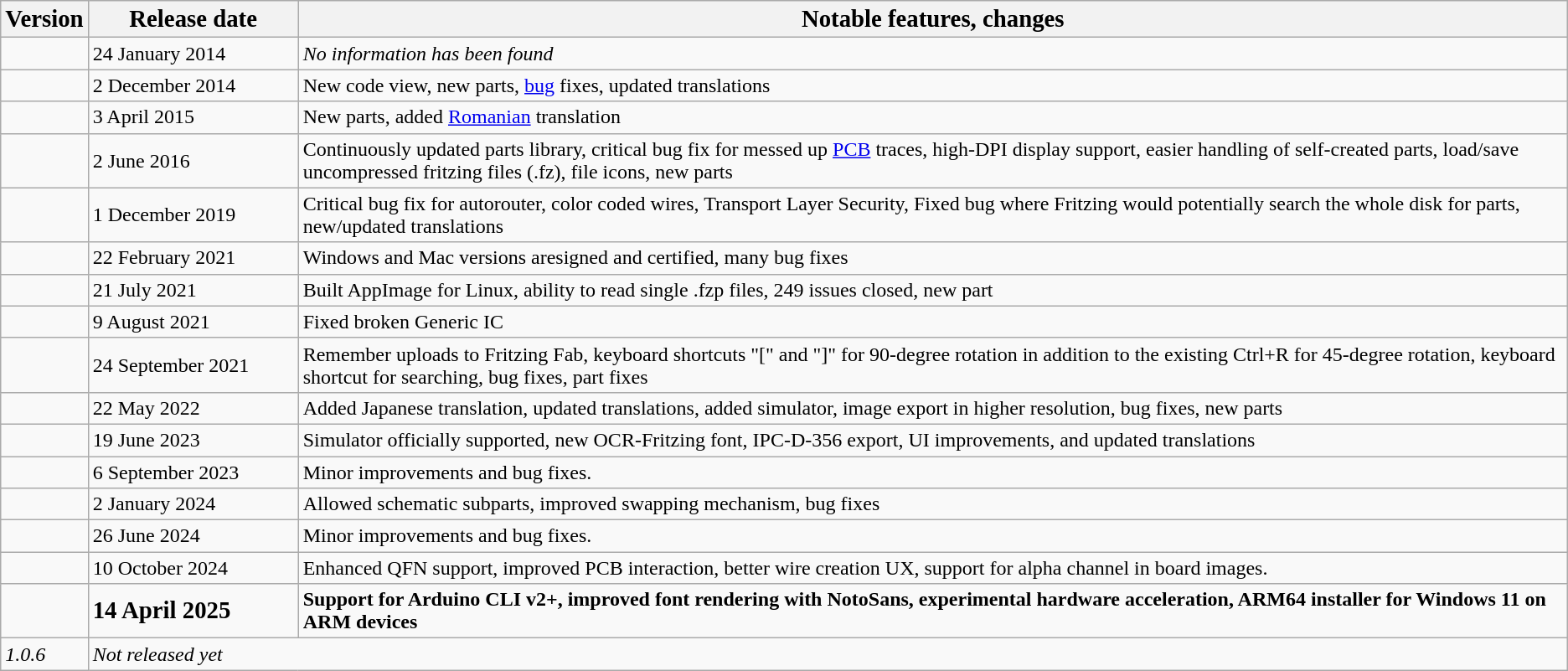<table class="wikitable">
<tr>
<th><big>Version</big></th>
<th scope="col" style="width: 10em;"><big>Release date</big></th>
<th><big>Notable features, changes</big></th>
</tr>
<tr>
<td></td>
<td>24 January 2014</td>
<td><em>No information has been found</em></td>
</tr>
<tr>
<td></td>
<td>2 December 2014</td>
<td>New code view, new parts, <a href='#'>bug</a> fixes, updated translations</td>
</tr>
<tr>
<td></td>
<td>3 April 2015</td>
<td>New parts, added <a href='#'>Romanian</a> translation</td>
</tr>
<tr>
<td></td>
<td>2 June 2016</td>
<td>Continuously updated parts library, critical bug fix for messed up <a href='#'>PCB</a> traces, high-DPI display support, easier handling of self-created parts, load/save uncompressed fritzing files (.fz), file icons, new parts</td>
</tr>
<tr>
<td></td>
<td>1 December 2019</td>
<td>Critical bug fix for autorouter, color coded wires, Transport Layer Security, Fixed bug where Fritzing would potentially search the whole disk for parts, new/updated translations</td>
</tr>
<tr>
<td></td>
<td>22 February 2021</td>
<td>Windows and Mac versions aresigned and certified, many bug fixes</td>
</tr>
<tr>
<td></td>
<td>21 July 2021</td>
<td>Built AppImage for Linux, ability to read single .fzp files, 249 issues closed, new part</td>
</tr>
<tr>
<td></td>
<td>9 August 2021</td>
<td>Fixed broken Generic IC</td>
</tr>
<tr>
<td></td>
<td>24 September 2021</td>
<td>Remember uploads to Fritzing Fab, keyboard shortcuts "[" and "]" for 90-degree rotation in addition to the existing Ctrl+R for 45-degree rotation, keyboard shortcut for searching, bug fixes, part fixes</td>
</tr>
<tr>
<td></td>
<td>22 May 2022</td>
<td>Added Japanese translation, updated translations, added simulator, image export in higher resolution, bug fixes, new parts</td>
</tr>
<tr>
<td></td>
<td>19 June 2023</td>
<td>Simulator officially supported, new OCR-Fritzing font, IPC-D-356 export, UI improvements, and updated translations</td>
</tr>
<tr>
<td></td>
<td>6 September 2023</td>
<td>Minor improvements and bug fixes.</td>
</tr>
<tr>
<td></td>
<td>2 January 2024</td>
<td>Allowed schematic subparts, improved swapping mechanism, bug fixes</td>
</tr>
<tr>
<td></td>
<td>26 June 2024</td>
<td>Minor improvements and bug fixes.</td>
</tr>
<tr>
<td></td>
<td>10 October 2024</td>
<td>Enhanced QFN support, improved PCB interaction, better wire creation UX, support for alpha channel in board images.</td>
</tr>
<tr>
<td><strong><big></big></strong></td>
<td><strong><big>14 April 2025</big></strong></td>
<td><strong>Support for Arduino CLI v2+, improved font rendering with NotoSans, experimental hardware acceleration, ARM64 installer for Windows 11 on ARM devices</strong></td>
</tr>
<tr>
<td><em>1.0.6</em></td>
<td colspan="2"><em>Not released yet</em></td>
</tr>
</table>
